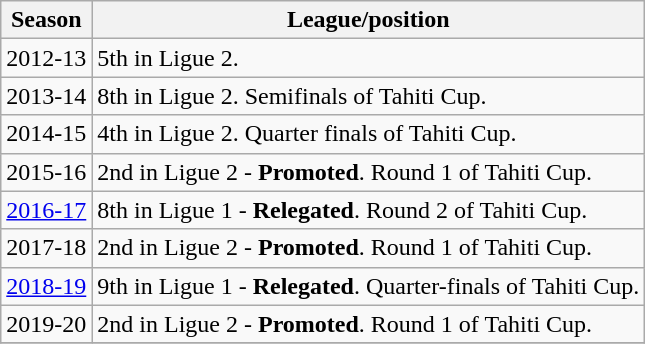<table class="wikitable sortable">
<tr>
<th>Season</th>
<th>League/position</th>
</tr>
<tr>
<td>2012-13</td>
<td>5th in Ligue 2.</td>
</tr>
<tr>
<td>2013-14</td>
<td>8th in Ligue 2. Semifinals of Tahiti Cup.</td>
</tr>
<tr>
<td>2014-15</td>
<td>4th in Ligue 2. Quarter finals of Tahiti Cup.</td>
</tr>
<tr>
<td>2015-16</td>
<td>2nd in Ligue 2 - <strong>Promoted</strong>. Round 1 of Tahiti Cup.</td>
</tr>
<tr>
<td><a href='#'>2016-17</a></td>
<td>8th in Ligue 1 - <strong>Relegated</strong>. Round 2 of Tahiti Cup.</td>
</tr>
<tr>
<td>2017-18</td>
<td>2nd in Ligue 2 - <strong>Promoted</strong>. Round 1 of Tahiti Cup.</td>
</tr>
<tr>
<td><a href='#'>2018-19</a></td>
<td>9th in Ligue 1 - <strong>Relegated</strong>. Quarter-finals of Tahiti Cup.</td>
</tr>
<tr>
<td>2019-20</td>
<td>2nd in Ligue 2 - <strong>Promoted</strong>. Round 1 of Tahiti Cup.</td>
</tr>
<tr>
</tr>
</table>
